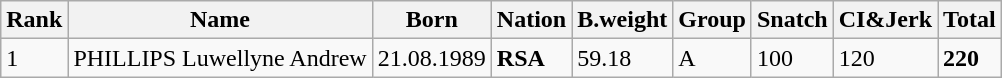<table class="wikitable">
<tr>
<th>Rank</th>
<th>Name</th>
<th>Born</th>
<th>Nation</th>
<th>B.weight</th>
<th>Group</th>
<th>Snatch</th>
<th>CI&Jerk</th>
<th>Total</th>
</tr>
<tr>
<td>1</td>
<td>PHILLIPS Luwellyne Andrew</td>
<td>21.08.1989</td>
<td><strong>RSA</strong></td>
<td>59.18</td>
<td>A</td>
<td>100</td>
<td>120</td>
<td><strong>220</strong></td>
</tr>
</table>
